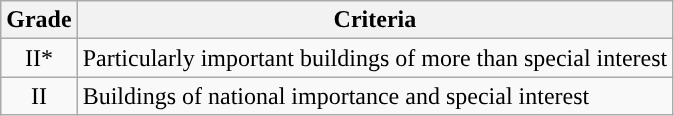<table class="wikitable">
<tr>
<th>Grade</th>
<th>Criteria</th>
</tr>
<tr>
<td align="center" >II*</td>
<td>Particularly important buildings of more than special interest</td>
</tr>
<tr>
<td align="center" >II</td>
<td>Buildings of national importance and special interest</td>
</tr>
</table>
